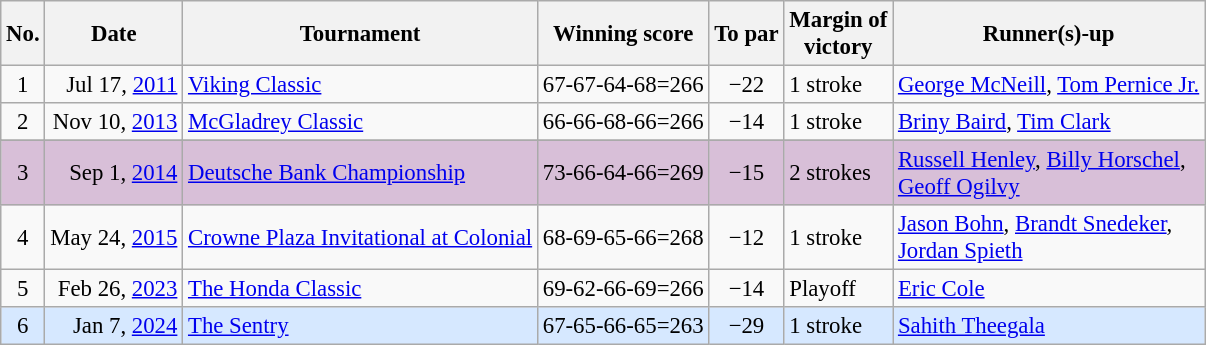<table class="wikitable" style="font-size:95%;">
<tr>
<th>No.</th>
<th>Date</th>
<th>Tournament</th>
<th>Winning score</th>
<th>To par</th>
<th>Margin of<br>victory</th>
<th>Runner(s)-up</th>
</tr>
<tr>
<td align=center>1</td>
<td align=right>Jul 17, <a href='#'>2011</a></td>
<td><a href='#'>Viking Classic</a></td>
<td align=right>67-67-64-68=266</td>
<td align=center>−22</td>
<td>1 stroke</td>
<td> <a href='#'>George McNeill</a>,  <a href='#'>Tom Pernice Jr.</a></td>
</tr>
<tr>
<td align=center>2</td>
<td align=right>Nov 10, <a href='#'>2013</a></td>
<td><a href='#'>McGladrey Classic</a></td>
<td align=right>66-66-68-66=266</td>
<td align=center>−14</td>
<td>1 stroke</td>
<td> <a href='#'>Briny Baird</a>,  <a href='#'>Tim Clark</a></td>
</tr>
<tr>
</tr>
<tr style="background:#D8BFD8;">
<td align=center>3</td>
<td align=right>Sep 1, <a href='#'>2014</a></td>
<td><a href='#'>Deutsche Bank Championship</a></td>
<td align=right>73-66-64-66=269</td>
<td align=center>−15</td>
<td>2 strokes</td>
<td> <a href='#'>Russell Henley</a>,  <a href='#'>Billy Horschel</a>,<br> <a href='#'>Geoff Ogilvy</a></td>
</tr>
<tr>
<td align=center>4</td>
<td align=right>May 24, <a href='#'>2015</a></td>
<td><a href='#'>Crowne Plaza Invitational at Colonial</a></td>
<td align=right>68-69-65-66=268</td>
<td align=center>−12</td>
<td>1 stroke</td>
<td> <a href='#'>Jason Bohn</a>,  <a href='#'>Brandt Snedeker</a>,<br> <a href='#'>Jordan Spieth</a></td>
</tr>
<tr>
<td align=center>5</td>
<td align=right>Feb 26, <a href='#'>2023</a></td>
<td><a href='#'>The Honda Classic</a></td>
<td align=right>69-62-66-69=266</td>
<td align=center>−14</td>
<td>Playoff</td>
<td> <a href='#'>Eric Cole</a></td>
</tr>
<tr style="background:#D6E8FF;">
<td align=center>6</td>
<td align=right>Jan 7, <a href='#'>2024</a></td>
<td><a href='#'>The Sentry</a></td>
<td align=right>67-65-66-65=263</td>
<td align=center>−29</td>
<td>1 stroke</td>
<td> <a href='#'>Sahith Theegala</a></td>
</tr>
</table>
